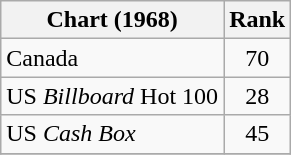<table class="wikitable sortable">
<tr>
<th>Chart (1968)</th>
<th style="text-align:center;">Rank</th>
</tr>
<tr>
<td>Canada</td>
<td style="text-align:center;">70</td>
</tr>
<tr>
<td>US <em>Billboard</em> Hot 100</td>
<td style="text-align:center;">28</td>
</tr>
<tr>
<td>US <em>Cash Box</em></td>
<td style="text-align:center;">45</td>
</tr>
<tr>
</tr>
</table>
